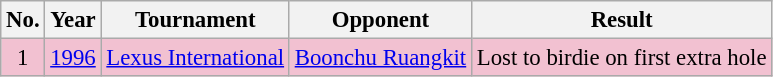<table class="wikitable" style="font-size:95%;">
<tr>
<th>No.</th>
<th>Year</th>
<th>Tournament</th>
<th>Opponent</th>
<th>Result</th>
</tr>
<tr style="background:#F2C1D1;">
<td align=center>1</td>
<td><a href='#'>1996</a></td>
<td><a href='#'>Lexus International</a></td>
<td> <a href='#'>Boonchu Ruangkit</a></td>
<td>Lost to birdie on first extra hole</td>
</tr>
</table>
